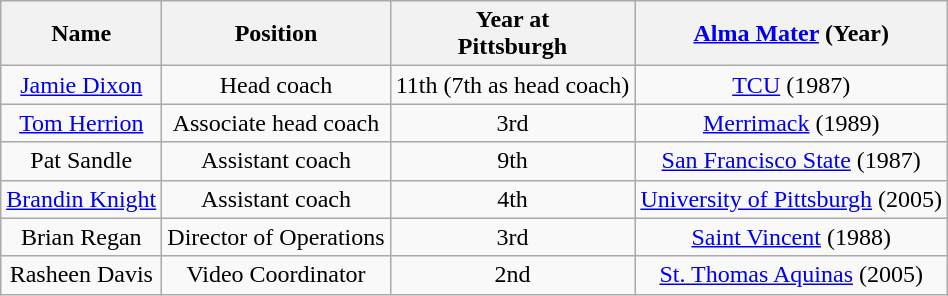<table class="wikitable">
<tr>
<th>Name</th>
<th>Position</th>
<th>Year at <br> Pittsburgh</th>
<th><a href='#'>Alma Mater</a> (Year)</th>
</tr>
<tr align="center">
<td><a href='#'>Jamie Dixon</a></td>
<td>Head coach</td>
<td>11th (7th as head coach)</td>
<td><a href='#'>TCU</a> (1987)</td>
</tr>
<tr align="center">
<td><a href='#'>Tom Herrion</a></td>
<td>Associate head coach</td>
<td>3rd</td>
<td><a href='#'>Merrimack</a> (1989)</td>
</tr>
<tr align="center">
<td>Pat Sandle</td>
<td>Assistant coach</td>
<td>9th</td>
<td><a href='#'>San Francisco State</a> (1987)</td>
</tr>
<tr align="center">
<td><a href='#'>Brandin Knight</a></td>
<td>Assistant coach</td>
<td>4th</td>
<td><a href='#'>University of Pittsburgh</a> (2005)</td>
</tr>
<tr align="center">
<td>Brian Regan</td>
<td>Director of Operations</td>
<td>3rd</td>
<td><a href='#'>Saint Vincent</a> (1988)</td>
</tr>
<tr align="center">
<td>Rasheen Davis</td>
<td>Video Coordinator</td>
<td>2nd</td>
<td><a href='#'>St. Thomas Aquinas</a> (2005)</td>
</tr>
</table>
